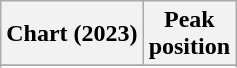<table class="wikitable sortable plainrowheaders" style="text-align:center;">
<tr>
<th scope="col">Chart (2023)</th>
<th scope="col">Peak<br>position</th>
</tr>
<tr>
</tr>
<tr>
</tr>
</table>
